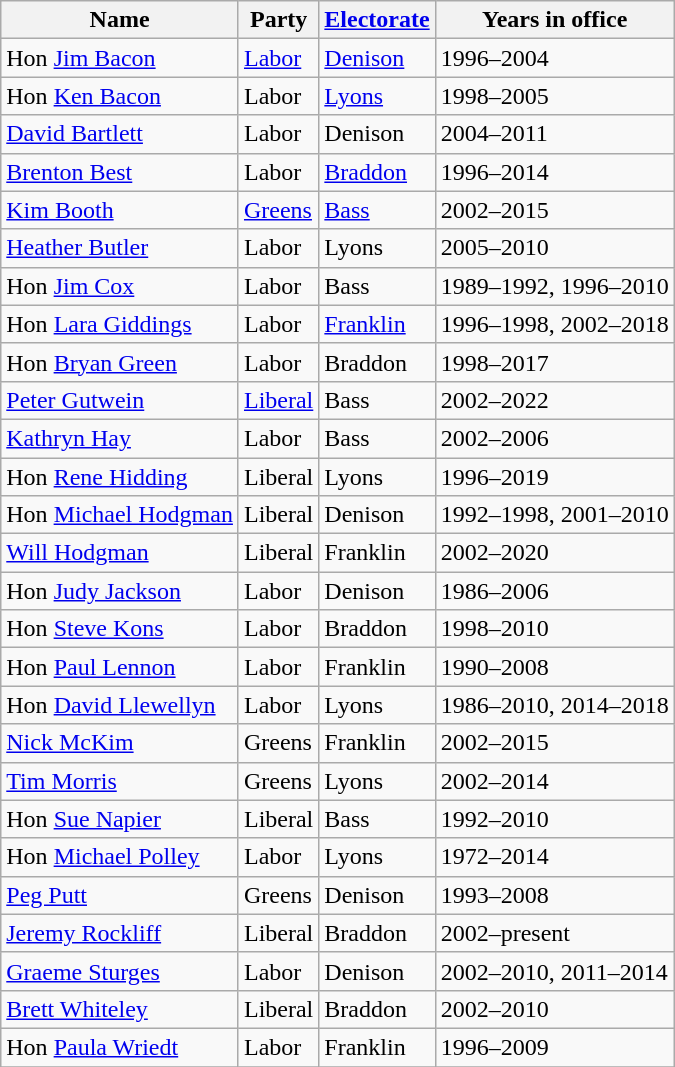<table class="wikitable sortable">
<tr>
<th>Name</th>
<th>Party</th>
<th><a href='#'>Electorate</a></th>
<th>Years in office</th>
</tr>
<tr>
<td>Hon <a href='#'>Jim Bacon</a></td>
<td><a href='#'>Labor</a></td>
<td><a href='#'>Denison</a></td>
<td>1996–2004</td>
</tr>
<tr>
<td>Hon <a href='#'>Ken Bacon</a></td>
<td>Labor</td>
<td><a href='#'>Lyons</a></td>
<td>1998–2005</td>
</tr>
<tr>
<td><a href='#'>David Bartlett</a></td>
<td>Labor</td>
<td>Denison</td>
<td>2004–2011</td>
</tr>
<tr>
<td><a href='#'>Brenton Best</a></td>
<td>Labor</td>
<td><a href='#'>Braddon</a></td>
<td>1996–2014</td>
</tr>
<tr>
<td><a href='#'>Kim Booth</a></td>
<td><a href='#'>Greens</a></td>
<td><a href='#'>Bass</a></td>
<td>2002–2015</td>
</tr>
<tr>
<td><a href='#'>Heather Butler</a></td>
<td>Labor</td>
<td>Lyons</td>
<td>2005–2010</td>
</tr>
<tr>
<td>Hon <a href='#'>Jim Cox</a></td>
<td>Labor</td>
<td>Bass</td>
<td>1989–1992, 1996–2010</td>
</tr>
<tr>
<td>Hon <a href='#'>Lara Giddings</a></td>
<td>Labor</td>
<td><a href='#'>Franklin</a></td>
<td>1996–1998, 2002–2018</td>
</tr>
<tr>
<td>Hon <a href='#'>Bryan Green</a></td>
<td>Labor</td>
<td>Braddon</td>
<td>1998–2017</td>
</tr>
<tr>
<td><a href='#'>Peter Gutwein</a></td>
<td><a href='#'>Liberal</a></td>
<td>Bass</td>
<td>2002–2022</td>
</tr>
<tr>
<td><a href='#'>Kathryn Hay</a></td>
<td>Labor</td>
<td>Bass</td>
<td>2002–2006</td>
</tr>
<tr>
<td>Hon <a href='#'>Rene Hidding</a></td>
<td>Liberal</td>
<td>Lyons</td>
<td>1996–2019</td>
</tr>
<tr>
<td>Hon <a href='#'>Michael Hodgman</a></td>
<td>Liberal</td>
<td>Denison</td>
<td>1992–1998, 2001–2010</td>
</tr>
<tr>
<td><a href='#'>Will Hodgman</a></td>
<td>Liberal</td>
<td>Franklin</td>
<td>2002–2020</td>
</tr>
<tr>
<td>Hon <a href='#'>Judy Jackson</a></td>
<td>Labor</td>
<td>Denison</td>
<td>1986–2006</td>
</tr>
<tr>
<td>Hon <a href='#'>Steve Kons</a></td>
<td>Labor</td>
<td>Braddon</td>
<td>1998–2010</td>
</tr>
<tr>
<td>Hon <a href='#'>Paul Lennon</a></td>
<td>Labor</td>
<td>Franklin</td>
<td>1990–2008</td>
</tr>
<tr>
<td>Hon <a href='#'>David Llewellyn</a></td>
<td>Labor</td>
<td>Lyons</td>
<td>1986–2010, 2014–2018</td>
</tr>
<tr>
<td><a href='#'>Nick McKim</a></td>
<td>Greens</td>
<td>Franklin</td>
<td>2002–2015</td>
</tr>
<tr>
<td><a href='#'>Tim Morris</a></td>
<td>Greens</td>
<td>Lyons</td>
<td>2002–2014</td>
</tr>
<tr>
<td>Hon <a href='#'>Sue Napier</a></td>
<td>Liberal</td>
<td>Bass</td>
<td>1992–2010</td>
</tr>
<tr>
<td>Hon <a href='#'>Michael Polley</a></td>
<td>Labor</td>
<td>Lyons</td>
<td>1972–2014</td>
</tr>
<tr>
<td><a href='#'>Peg Putt</a></td>
<td>Greens</td>
<td>Denison</td>
<td>1993–2008</td>
</tr>
<tr>
<td><a href='#'>Jeremy Rockliff</a></td>
<td>Liberal</td>
<td>Braddon</td>
<td>2002–present</td>
</tr>
<tr>
<td><a href='#'>Graeme Sturges</a></td>
<td>Labor</td>
<td>Denison</td>
<td>2002–2010, 2011–2014</td>
</tr>
<tr>
<td><a href='#'>Brett Whiteley</a></td>
<td>Liberal</td>
<td>Braddon</td>
<td>2002–2010</td>
</tr>
<tr>
<td>Hon <a href='#'>Paula Wriedt</a></td>
<td>Labor</td>
<td>Franklin</td>
<td>1996–2009</td>
</tr>
<tr>
</tr>
</table>
